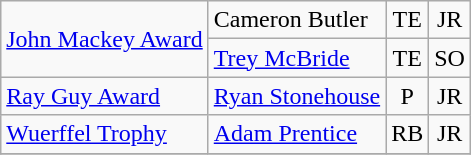<table class="wikitable">
<tr>
<td rowspan=2><a href='#'>John Mackey Award</a></td>
<td>Cameron Butler</td>
<td align=center>TE</td>
<td align=center>JR</td>
</tr>
<tr>
<td><a href='#'>Trey McBride</a></td>
<td align=center>TE</td>
<td align=center>SO</td>
</tr>
<tr>
<td><a href='#'>Ray Guy Award</a></td>
<td><a href='#'>Ryan Stonehouse</a></td>
<td align=center>P</td>
<td align=center>JR</td>
</tr>
<tr>
<td><a href='#'>Wuerffel Trophy</a></td>
<td><a href='#'>Adam Prentice</a></td>
<td align=center>RB</td>
<td align=center>JR</td>
</tr>
<tr>
</tr>
</table>
